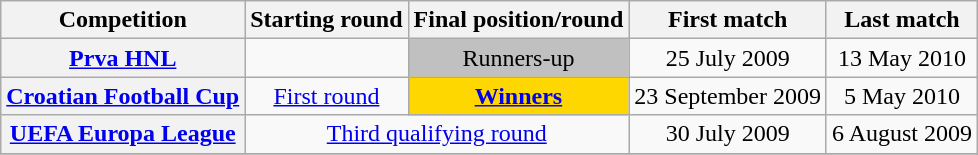<table class="wikitable plainrowheaders" style="text-align:center;">
<tr>
<th scope=col>Competition</th>
<th scope=col>Starting round</th>
<th scope=col>Final position/round</th>
<th scope=col>First match</th>
<th scope=col>Last match</th>
</tr>
<tr>
<th scope=row align=left><a href='#'>Prva HNL</a></th>
<td></td>
<td style="background: silver">Runners-up</td>
<td>25 July 2009</td>
<td>13 May 2010</td>
</tr>
<tr>
<th scope=row align=left><a href='#'>Croatian Football Cup</a></th>
<td><a href='#'>First round</a></td>
<td style="background: gold"><strong><a href='#'>Winners</a></strong></td>
<td>23 September 2009</td>
<td>5 May 2010</td>
</tr>
<tr>
<th scope=row align=left><a href='#'>UEFA Europa League</a></th>
<td colspan=2><a href='#'>Third qualifying round</a></td>
<td>30 July 2009</td>
<td>6 August 2009</td>
</tr>
<tr>
</tr>
</table>
